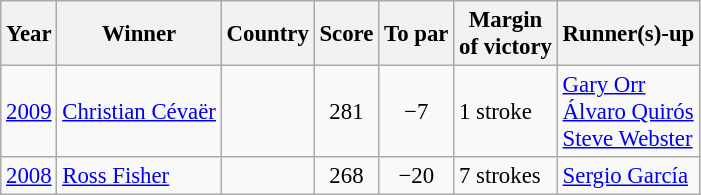<table class="wikitable" style="font-size:95%">
<tr>
<th>Year</th>
<th>Winner</th>
<th>Country</th>
<th>Score</th>
<th>To par</th>
<th>Margin<br>of victory</th>
<th>Runner(s)-up</th>
</tr>
<tr>
<td><a href='#'>2009</a></td>
<td><a href='#'>Christian Cévaër</a></td>
<td></td>
<td align=center>281</td>
<td align=center>−7</td>
<td>1 stroke</td>
<td> <a href='#'>Gary Orr</a><br> <a href='#'>Álvaro Quirós</a><br> <a href='#'>Steve Webster</a></td>
</tr>
<tr>
<td><a href='#'>2008</a></td>
<td><a href='#'>Ross Fisher</a></td>
<td></td>
<td align=center>268</td>
<td align=center>−20</td>
<td>7 strokes</td>
<td> <a href='#'>Sergio García</a></td>
</tr>
</table>
